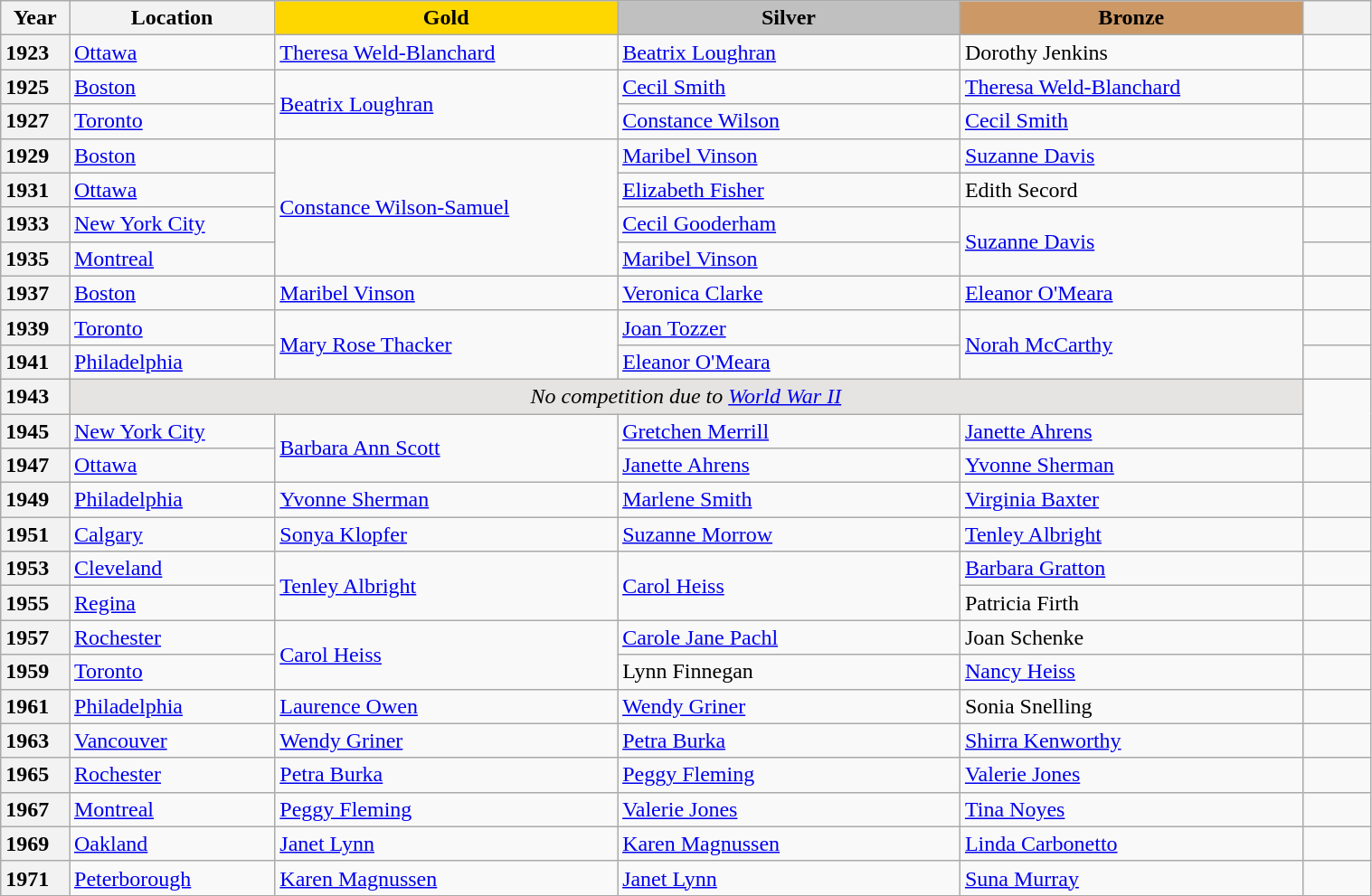<table class="wikitable unsortable" style="text-align:left; width:80%">
<tr>
<th scope="col" style="text-align:center; width:5%">Year</th>
<th scope="col" style="text-align:center; width:15%">Location</th>
<th scope="col" style="text-align:center; width:25%; background:gold">Gold</th>
<th scope="col" style="text-align:center; width:25%; background:silver">Silver</th>
<th scope="col" style="text-align:center; width:25%; background:#c96">Bronze</th>
<th scope="col" style="text-align:center; width:5%"></th>
</tr>
<tr>
<th scope="row" style="text-align:left">1923</th>
<td> <a href='#'>Ottawa</a></td>
<td> <a href='#'>Theresa Weld-Blanchard</a></td>
<td> <a href='#'>Beatrix Loughran</a></td>
<td> Dorothy Jenkins</td>
<td></td>
</tr>
<tr>
<th scope="row" style="text-align:left">1925</th>
<td> <a href='#'>Boston</a></td>
<td rowspan="2"> <a href='#'>Beatrix Loughran</a></td>
<td> <a href='#'>Cecil Smith</a></td>
<td> <a href='#'>Theresa Weld-Blanchard</a></td>
<td></td>
</tr>
<tr>
<th scope="row" style="text-align:left">1927</th>
<td> <a href='#'>Toronto</a></td>
<td> <a href='#'>Constance Wilson</a></td>
<td> <a href='#'>Cecil Smith</a></td>
<td></td>
</tr>
<tr>
<th scope="row" style="text-align:left">1929</th>
<td> <a href='#'>Boston</a></td>
<td rowspan="4"> <a href='#'>Constance Wilson-Samuel</a></td>
<td> <a href='#'>Maribel Vinson</a></td>
<td> <a href='#'>Suzanne Davis</a></td>
<td></td>
</tr>
<tr>
<th scope="row" style="text-align:left">1931</th>
<td> <a href='#'>Ottawa</a></td>
<td> <a href='#'>Elizabeth Fisher</a></td>
<td> Edith Secord</td>
<td></td>
</tr>
<tr>
<th scope="row" style="text-align:left">1933</th>
<td> <a href='#'>New York City</a></td>
<td> <a href='#'>Cecil Gooderham</a></td>
<td rowspan="2"> <a href='#'>Suzanne Davis</a></td>
<td></td>
</tr>
<tr>
<th scope="row" style="text-align:left">1935</th>
<td> <a href='#'>Montreal</a></td>
<td> <a href='#'>Maribel Vinson</a></td>
<td></td>
</tr>
<tr>
<th scope="row" style="text-align:left">1937</th>
<td> <a href='#'>Boston</a></td>
<td> <a href='#'>Maribel Vinson</a></td>
<td> <a href='#'>Veronica Clarke</a></td>
<td> <a href='#'>Eleanor O'Meara</a></td>
<td></td>
</tr>
<tr>
<th scope="row" style="text-align:left">1939</th>
<td> <a href='#'>Toronto</a></td>
<td rowspan="2"> <a href='#'>Mary Rose Thacker</a></td>
<td> <a href='#'>Joan Tozzer</a></td>
<td rowspan="2"> <a href='#'>Norah McCarthy</a></td>
<td></td>
</tr>
<tr>
<th scope="row" style="text-align:left">1941</th>
<td> <a href='#'>Philadelphia</a></td>
<td> <a href='#'>Eleanor O'Meara</a></td>
<td></td>
</tr>
<tr>
<th scope="row" style="text-align:left">1943</th>
<td colspan="4" bgcolor="e5e4e2" align="center"><em>No competition due to <a href='#'>World War II</a></em></td>
<td rowspan="2"></td>
</tr>
<tr>
<th scope="row" style="text-align:left">1945</th>
<td> <a href='#'>New York City</a></td>
<td rowspan="2"> <a href='#'>Barbara Ann Scott</a></td>
<td> <a href='#'>Gretchen Merrill</a></td>
<td> <a href='#'>Janette Ahrens</a></td>
</tr>
<tr>
<th scope="row" style="text-align:left">1947</th>
<td> <a href='#'>Ottawa</a></td>
<td> <a href='#'>Janette Ahrens</a></td>
<td> <a href='#'>Yvonne Sherman</a></td>
<td></td>
</tr>
<tr>
<th scope="row" style="text-align:left">1949</th>
<td> <a href='#'>Philadelphia</a></td>
<td> <a href='#'>Yvonne Sherman</a></td>
<td> <a href='#'>Marlene Smith</a></td>
<td> <a href='#'>Virginia Baxter</a></td>
<td></td>
</tr>
<tr>
<th scope="row" style="text-align:left">1951</th>
<td> <a href='#'>Calgary</a></td>
<td> <a href='#'>Sonya Klopfer</a></td>
<td> <a href='#'>Suzanne Morrow</a></td>
<td> <a href='#'>Tenley Albright</a></td>
<td></td>
</tr>
<tr>
<th scope="row" style="text-align:left">1953</th>
<td> <a href='#'>Cleveland</a></td>
<td rowspan="2"> <a href='#'>Tenley Albright</a></td>
<td rowspan="2"> <a href='#'>Carol Heiss</a></td>
<td> <a href='#'>Barbara Gratton</a></td>
<td></td>
</tr>
<tr>
<th scope="row" style="text-align:left">1955</th>
<td> <a href='#'>Regina</a></td>
<td> Patricia Firth</td>
<td></td>
</tr>
<tr>
<th scope="row" style="text-align:left">1957</th>
<td> <a href='#'>Rochester</a></td>
<td rowspan="2"> <a href='#'>Carol Heiss</a></td>
<td> <a href='#'>Carole Jane Pachl</a></td>
<td> Joan Schenke</td>
<td></td>
</tr>
<tr>
<th scope="row" style="text-align:left">1959</th>
<td> <a href='#'>Toronto</a></td>
<td> Lynn Finnegan</td>
<td> <a href='#'>Nancy Heiss</a></td>
<td></td>
</tr>
<tr>
<th scope="row" style="text-align:left">1961</th>
<td> <a href='#'>Philadelphia</a></td>
<td> <a href='#'>Laurence Owen</a></td>
<td> <a href='#'>Wendy Griner</a></td>
<td> Sonia Snelling</td>
<td></td>
</tr>
<tr>
<th scope="row" style="text-align:left">1963</th>
<td> <a href='#'>Vancouver</a></td>
<td> <a href='#'>Wendy Griner</a></td>
<td> <a href='#'>Petra Burka</a></td>
<td> <a href='#'>Shirra Kenworthy</a></td>
<td></td>
</tr>
<tr>
<th scope="row" style="text-align:left">1965</th>
<td> <a href='#'>Rochester</a></td>
<td> <a href='#'>Petra Burka</a></td>
<td> <a href='#'>Peggy Fleming</a></td>
<td> <a href='#'>Valerie Jones</a></td>
<td></td>
</tr>
<tr>
<th scope="row" style="text-align:left">1967</th>
<td> <a href='#'>Montreal</a></td>
<td> <a href='#'>Peggy Fleming</a></td>
<td> <a href='#'>Valerie Jones</a></td>
<td> <a href='#'>Tina Noyes</a></td>
<td></td>
</tr>
<tr>
<th scope="row" style="text-align:left">1969</th>
<td> <a href='#'>Oakland</a></td>
<td> <a href='#'>Janet Lynn</a></td>
<td> <a href='#'>Karen Magnussen</a></td>
<td> <a href='#'>Linda Carbonetto</a></td>
<td></td>
</tr>
<tr>
<th scope="row" style="text-align:left">1971</th>
<td> <a href='#'>Peterborough</a></td>
<td> <a href='#'>Karen Magnussen</a></td>
<td> <a href='#'>Janet Lynn</a></td>
<td> <a href='#'>Suna Murray</a></td>
<td></td>
</tr>
</table>
